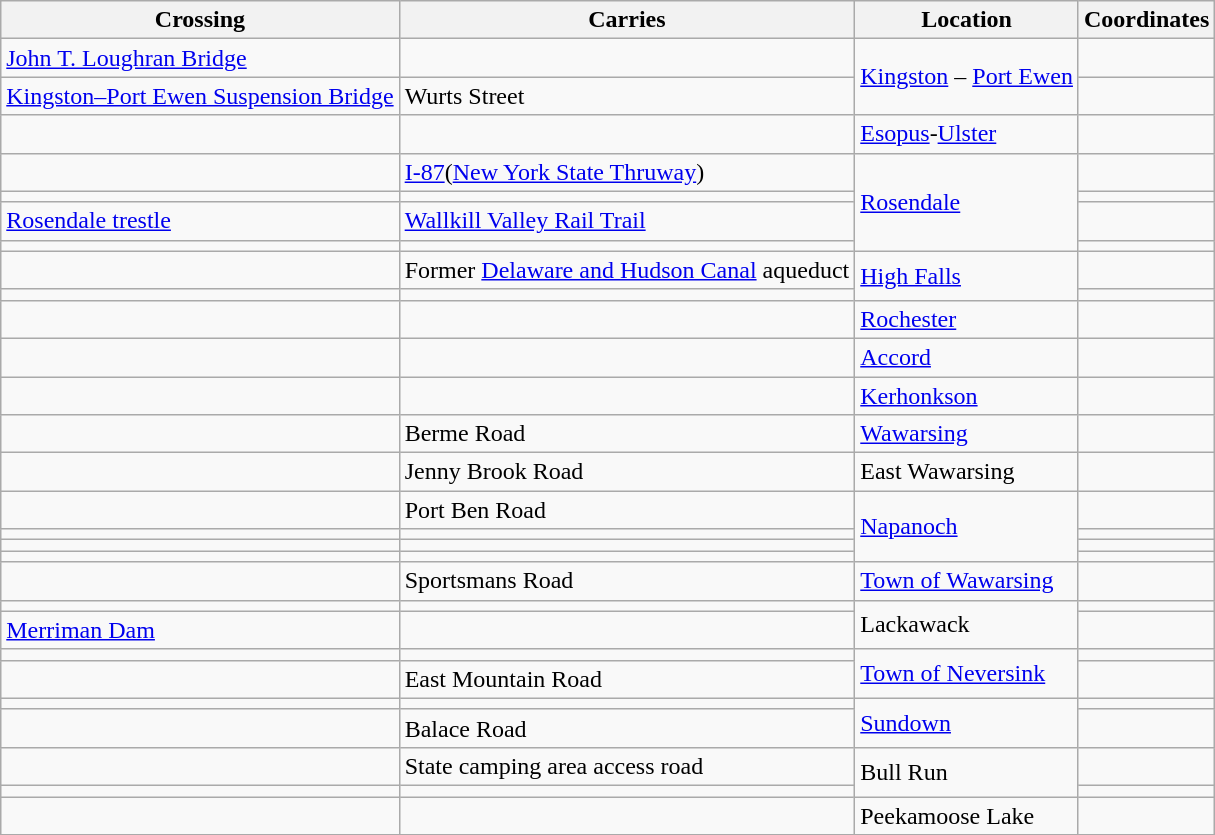<table class=wikitable>
<tr>
<th>Crossing</th>
<th>Carries</th>
<th>Location</th>
<th>Coordinates</th>
</tr>
<tr>
<td><a href='#'>John T. Loughran Bridge</a></td>
<td></td>
<td rowspan=2><a href='#'>Kingston</a> – <a href='#'>Port Ewen</a></td>
<td></td>
</tr>
<tr>
<td><a href='#'>Kingston–Port Ewen Suspension Bridge</a></td>
<td>Wurts Street</td>
<td></td>
</tr>
<tr>
<td></td>
<td></td>
<td><a href='#'>Esopus</a>-<a href='#'>Ulster</a></td>
<td></td>
</tr>
<tr>
<td></td>
<td> <a href='#'>I-87</a>(<a href='#'>New York State Thruway</a>) </td>
<td rowspan=4><a href='#'>Rosendale</a></td>
<td></td>
</tr>
<tr>
<td></td>
<td></td>
<td></td>
</tr>
<tr>
<td><a href='#'>Rosendale trestle</a></td>
<td><a href='#'>Wallkill Valley Rail Trail</a></td>
<td></td>
</tr>
<tr>
<td></td>
<td></td>
<td></td>
</tr>
<tr>
<td></td>
<td>Former <a href='#'>Delaware and Hudson Canal</a> aqueduct</td>
<td rowspan=2><a href='#'>High Falls</a></td>
<td></td>
</tr>
<tr>
<td></td>
<td></td>
<td></td>
</tr>
<tr>
<td></td>
<td></td>
<td><a href='#'>Rochester</a></td>
<td></td>
</tr>
<tr>
<td></td>
<td></td>
<td><a href='#'>Accord</a></td>
<td></td>
</tr>
<tr>
<td></td>
<td></td>
<td><a href='#'>Kerhonkson</a></td>
<td></td>
</tr>
<tr>
<td></td>
<td>Berme Road</td>
<td><a href='#'>Wawarsing</a></td>
<td></td>
</tr>
<tr>
<td></td>
<td>Jenny Brook Road</td>
<td>East Wawarsing</td>
<td></td>
</tr>
<tr>
<td></td>
<td>Port Ben Road</td>
<td rowspan=4><a href='#'>Napanoch</a></td>
<td></td>
</tr>
<tr>
<td></td>
<td></td>
<td></td>
</tr>
<tr>
<td></td>
<td></td>
<td></td>
</tr>
<tr>
<td></td>
<td></td>
<td></td>
</tr>
<tr>
<td></td>
<td>Sportsmans Road</td>
<td><a href='#'>Town of Wawarsing</a></td>
<td></td>
</tr>
<tr>
<td></td>
<td></td>
<td rowspan=2>Lackawack</td>
<td></td>
</tr>
<tr>
<td><a href='#'>Merriman Dam</a></td>
<td></td>
<td></td>
</tr>
<tr>
<td></td>
<td></td>
<td rowspan=2><a href='#'>Town of Neversink</a></td>
<td></td>
</tr>
<tr>
<td></td>
<td>East Mountain Road</td>
<td></td>
</tr>
<tr>
<td></td>
<td></td>
<td rowspan=2><a href='#'>Sundown</a></td>
<td></td>
</tr>
<tr>
<td></td>
<td>Balace Road</td>
<td></td>
</tr>
<tr>
<td></td>
<td>State camping area access road</td>
<td rowspan=2>Bull Run</td>
<td></td>
</tr>
<tr>
<td></td>
<td></td>
<td></td>
</tr>
<tr>
<td></td>
<td></td>
<td>Peekamoose Lake</td>
<td></td>
</tr>
<tr>
</tr>
</table>
